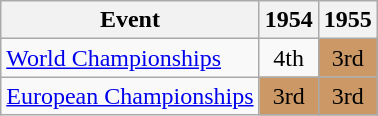<table class="wikitable">
<tr>
<th>Event</th>
<th>1954</th>
<th>1955</th>
</tr>
<tr>
<td><a href='#'>World Championships</a></td>
<td align="center">4th</td>
<td align="center" bgcolor="cc9966">3rd</td>
</tr>
<tr>
<td><a href='#'>European Championships</a></td>
<td align="center" bgcolor="cc9966">3rd</td>
<td align="center" bgcolor="cc9966">3rd</td>
</tr>
</table>
